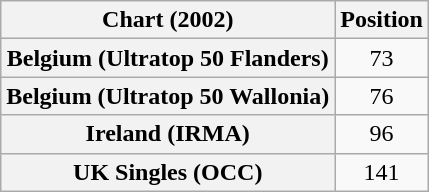<table class="wikitable sortable plainrowheaders" style="text-align:center">
<tr>
<th scope="col">Chart (2002)</th>
<th scope="col">Position</th>
</tr>
<tr>
<th scope="row">Belgium (Ultratop 50 Flanders)</th>
<td>73</td>
</tr>
<tr>
<th scope="row">Belgium (Ultratop 50 Wallonia)</th>
<td>76</td>
</tr>
<tr>
<th scope="row">Ireland (IRMA)</th>
<td>96</td>
</tr>
<tr>
<th scope="row">UK Singles (OCC)</th>
<td>141</td>
</tr>
</table>
